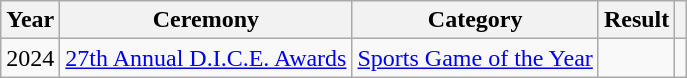<table class="wikitable plainrowheaders sortable" width="auto">
<tr>
<th scope="col">Year</th>
<th scope="col">Ceremony</th>
<th scope="col">Category</th>
<th scope="col">Result</th>
<th scope="col" class="unsortable"></th>
</tr>
<tr>
<td style="text-align:center;">2024</td>
<td><a href='#'>27th Annual D.I.C.E. Awards</a></td>
<td><a href='#'>Sports Game of the Year</a></td>
<td></td>
<td style="text-align:center;"></td>
</tr>
</table>
